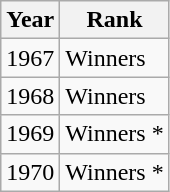<table class="wikitable" border="1">
<tr>
<th>Year</th>
<th>Rank</th>
</tr>
<tr>
<td>1967</td>
<td>Winners</td>
</tr>
<tr>
<td>1968</td>
<td>Winners</td>
</tr>
<tr>
<td>1969</td>
<td>Winners *</td>
</tr>
<tr>
<td>1970</td>
<td>Winners *</td>
</tr>
</table>
